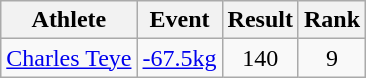<table class="wikitable">
<tr>
<th>Athlete</th>
<th>Event</th>
<th>Result</th>
<th>Rank</th>
</tr>
<tr align=center>
<td align=left><a href='#'>Charles Teye</a></td>
<td align=left><a href='#'>-67.5kg</a></td>
<td>140</td>
<td>9</td>
</tr>
</table>
